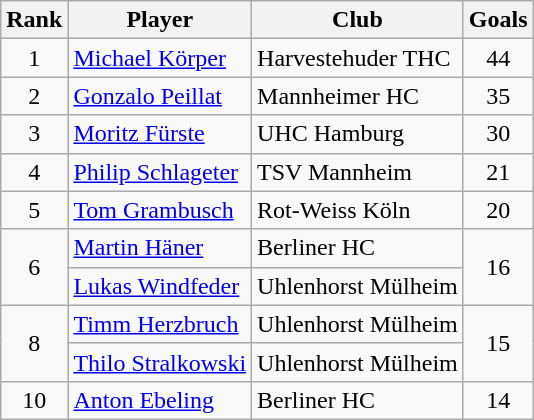<table class="wikitable">
<tr>
<th>Rank</th>
<th>Player</th>
<th>Club</th>
<th>Goals</th>
</tr>
<tr>
<td align=center>1</td>
<td> <a href='#'>Michael Körper</a></td>
<td>Harvestehuder THC</td>
<td align=center>44</td>
</tr>
<tr>
<td align=center>2</td>
<td> <a href='#'>Gonzalo Peillat</a></td>
<td>Mannheimer HC</td>
<td align=center>35</td>
</tr>
<tr>
<td align=center>3</td>
<td> <a href='#'>Moritz Fürste</a></td>
<td>UHC Hamburg</td>
<td align=center>30</td>
</tr>
<tr>
<td align=center>4</td>
<td> <a href='#'>Philip Schlageter</a></td>
<td>TSV Mannheim</td>
<td align=center>21</td>
</tr>
<tr>
<td align=center>5</td>
<td> <a href='#'>Tom Grambusch</a></td>
<td>Rot-Weiss Köln</td>
<td align=center>20</td>
</tr>
<tr>
<td align=center rowspan=2>6</td>
<td> <a href='#'>Martin Häner</a></td>
<td>Berliner HC</td>
<td align=center rowspan=2>16</td>
</tr>
<tr>
<td> <a href='#'>Lukas Windfeder</a></td>
<td>Uhlenhorst Mülheim</td>
</tr>
<tr>
<td align=center rowspan=2>8</td>
<td> <a href='#'>Timm Herzbruch</a></td>
<td>Uhlenhorst Mülheim</td>
<td align=center rowspan=2>15</td>
</tr>
<tr>
<td> <a href='#'>Thilo Stralkowski</a></td>
<td>Uhlenhorst Mülheim</td>
</tr>
<tr>
<td align=center>10</td>
<td> <a href='#'>Anton Ebeling</a></td>
<td>Berliner HC</td>
<td align=center>14</td>
</tr>
</table>
